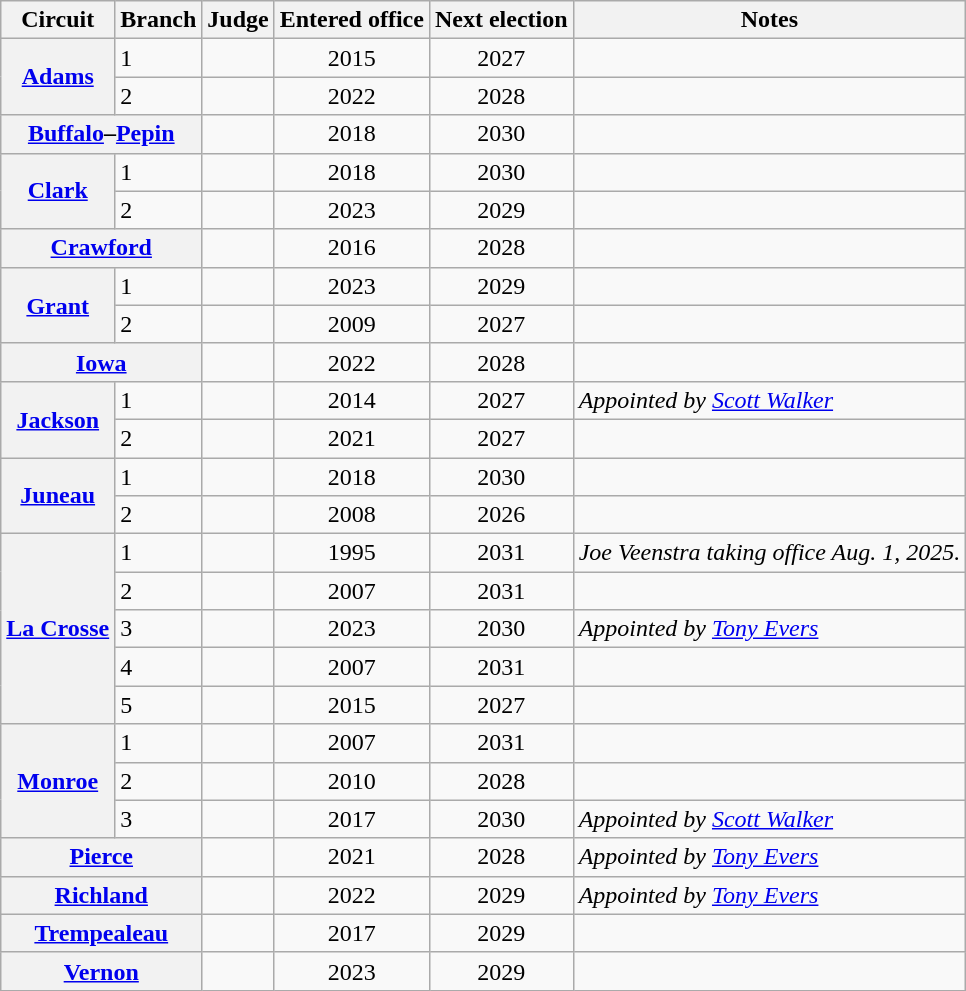<table class="wikitable sortable">
<tr>
<th>Circuit</th>
<th>Branch</th>
<th>Judge</th>
<th>Entered office</th>
<th>Next election</th>
<th>Notes</th>
</tr>
<tr>
<th rowspan="2"><a href='#'>Adams</a></th>
<td>1</td>
<td></td>
<td align="center">2015</td>
<td align="center">2027</td>
<td></td>
</tr>
<tr>
<td>2</td>
<td></td>
<td align="center">2022</td>
<td align="center">2028</td>
<td></td>
</tr>
<tr>
<th colspan="2"><a href='#'>Buffalo</a>–<a href='#'>Pepin</a></th>
<td></td>
<td align="center">2018</td>
<td align="center">2030</td>
<td></td>
</tr>
<tr>
<th rowspan="2"><a href='#'>Clark</a></th>
<td>1</td>
<td></td>
<td align="center">2018</td>
<td align="center">2030</td>
<td></td>
</tr>
<tr>
<td>2</td>
<td></td>
<td align="center">2023</td>
<td align="center">2029</td>
<td></td>
</tr>
<tr>
<th colspan="2"><a href='#'>Crawford</a></th>
<td></td>
<td align="center">2016</td>
<td align="center">2028</td>
<td></td>
</tr>
<tr>
<th rowspan="2"><a href='#'>Grant</a></th>
<td>1</td>
<td></td>
<td align="center">2023</td>
<td align="center">2029</td>
<td></td>
</tr>
<tr>
<td>2</td>
<td></td>
<td align="center">2009</td>
<td align="center">2027</td>
<td></td>
</tr>
<tr>
<th colspan="2"><a href='#'>Iowa</a></th>
<td></td>
<td align="center">2022</td>
<td align="center">2028</td>
<td></td>
</tr>
<tr>
<th rowspan="2"><a href='#'>Jackson</a></th>
<td>1</td>
<td></td>
<td align="center">2014</td>
<td align="center">2027</td>
<td><em>Appointed by <a href='#'>Scott Walker</a></em></td>
</tr>
<tr>
<td>2</td>
<td></td>
<td align="center">2021</td>
<td align="center">2027</td>
<td></td>
</tr>
<tr>
<th rowspan="2"><a href='#'>Juneau</a></th>
<td>1</td>
<td></td>
<td align="center">2018</td>
<td align="center">2030</td>
<td></td>
</tr>
<tr>
<td>2</td>
<td></td>
<td align="center">2008</td>
<td align="center">2026</td>
<td></td>
</tr>
<tr>
<th rowspan="5"><a href='#'>La Crosse</a></th>
<td>1</td>
<td></td>
<td align="center">1995</td>
<td align="center">2031</td>
<td><em>Joe Veenstra taking office Aug. 1, 2025.</em></td>
</tr>
<tr>
<td>2</td>
<td></td>
<td align="center">2007</td>
<td align="center">2031</td>
<td></td>
</tr>
<tr>
<td>3</td>
<td></td>
<td align="center">2023</td>
<td align="center">2030</td>
<td><em>Appointed by <a href='#'>Tony Evers</a></em></td>
</tr>
<tr>
<td>4</td>
<td></td>
<td align="center">2007</td>
<td align="center">2031</td>
<td></td>
</tr>
<tr>
<td>5</td>
<td></td>
<td align="center">2015</td>
<td align="center">2027</td>
<td></td>
</tr>
<tr>
<th rowspan="3"><a href='#'>Monroe</a></th>
<td>1</td>
<td></td>
<td align="center">2007</td>
<td align="center">2031</td>
<td></td>
</tr>
<tr>
<td>2</td>
<td></td>
<td align="center">2010</td>
<td align="center">2028</td>
<td></td>
</tr>
<tr>
<td>3</td>
<td></td>
<td align="center">2017</td>
<td align="center">2030</td>
<td><em>Appointed by <a href='#'>Scott Walker</a></em></td>
</tr>
<tr>
<th colspan="2"><a href='#'>Pierce</a></th>
<td></td>
<td align="center">2021</td>
<td align="center">2028</td>
<td><em>Appointed by <a href='#'>Tony Evers</a></em></td>
</tr>
<tr>
<th colspan="2"><a href='#'>Richland</a></th>
<td></td>
<td align="center">2022</td>
<td align="center">2029</td>
<td><em>Appointed by <a href='#'>Tony Evers</a></em></td>
</tr>
<tr>
<th colspan="2"><a href='#'>Trempealeau</a></th>
<td></td>
<td align="center">2017</td>
<td align="center">2029</td>
<td></td>
</tr>
<tr>
<th colspan="2"><a href='#'>Vernon</a></th>
<td></td>
<td align="center">2023</td>
<td align="center">2029</td>
<td></td>
</tr>
</table>
